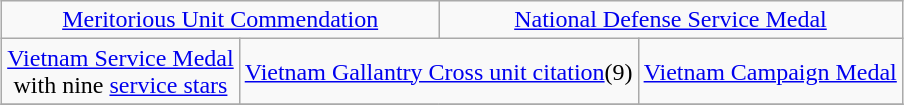<table class="wikitable" style="margin:1em auto; text-align:center;">
<tr>
<td colspan=3><a href='#'>Meritorious Unit Commendation</a></td>
<td colspan=3><a href='#'>National Defense Service Medal</a></td>
</tr>
<tr>
<td colspan=2><a href='#'>Vietnam Service Medal</a> <br> with nine <a href='#'>service stars</a></td>
<td colspan=2><a href='#'>Vietnam Gallantry Cross unit citation</a>(9)</td>
<td colspan=2><a href='#'>Vietnam Campaign Medal</a></td>
</tr>
<tr>
</tr>
</table>
